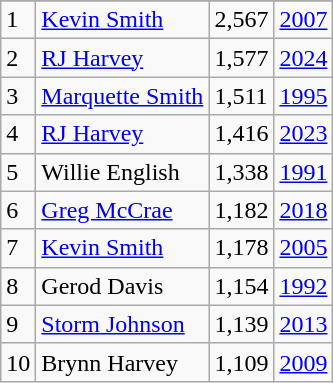<table class="wikitable">
<tr>
</tr>
<tr>
<td>1</td>
<td><a href='#'>Kevin Smith</a></td>
<td>2,567</td>
<td><a href='#'>2007</a></td>
</tr>
<tr>
<td>2</td>
<td><a href='#'>RJ Harvey</a></td>
<td>1,577</td>
<td><a href='#'>2024</a></td>
</tr>
<tr>
<td>3</td>
<td><a href='#'>Marquette Smith</a></td>
<td>1,511</td>
<td><a href='#'>1995</a></td>
</tr>
<tr>
<td>4</td>
<td><a href='#'>RJ Harvey</a></td>
<td>1,416</td>
<td><a href='#'>2023</a></td>
</tr>
<tr>
<td>5</td>
<td>Willie English</td>
<td>1,338</td>
<td><a href='#'>1991</a></td>
</tr>
<tr>
<td>6</td>
<td><a href='#'>Greg McCrae</a></td>
<td>1,182</td>
<td><a href='#'>2018</a></td>
</tr>
<tr>
<td>7</td>
<td><a href='#'>Kevin Smith</a></td>
<td>1,178</td>
<td><a href='#'>2005</a></td>
</tr>
<tr>
<td>8</td>
<td>Gerod Davis</td>
<td>1,154</td>
<td><a href='#'>1992</a></td>
</tr>
<tr>
<td>9</td>
<td><a href='#'>Storm Johnson</a></td>
<td>1,139</td>
<td><a href='#'>2013</a></td>
</tr>
<tr>
<td>10</td>
<td>Brynn Harvey</td>
<td>1,109</td>
<td><a href='#'>2009</a></td>
</tr>
</table>
